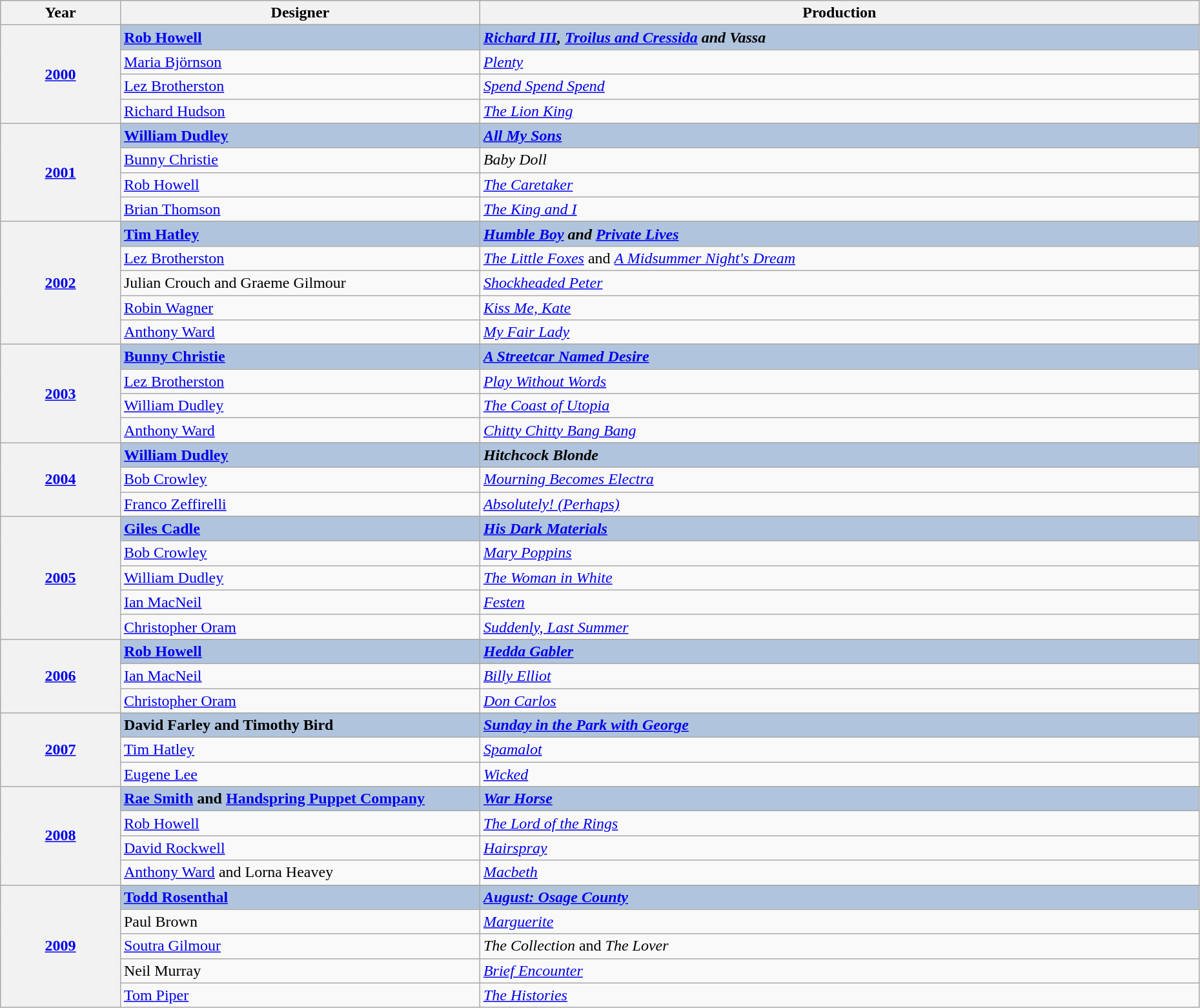<table class="wikitable" style="width:98%;">
<tr style="background:#bebebe;">
<th style="width:10%;">Year</th>
<th style="width:30%;">Designer</th>
<th style="width:60%;">Production</th>
</tr>
<tr>
<th rowspan="5" align="center"><a href='#'>2000</a></th>
</tr>
<tr style="background:#B0C4DE">
<td><strong><a href='#'>Rob Howell</a></strong></td>
<td><strong><em><a href='#'>Richard III</a><em>, </em><a href='#'>Troilus and Cressida</a><em> and </em>Vassa</em></strong></td>
</tr>
<tr>
<td><a href='#'>Maria Björnson</a></td>
<td><em><a href='#'>Plenty</a></em></td>
</tr>
<tr>
<td><a href='#'>Lez Brotherston</a></td>
<td><em><a href='#'>Spend Spend Spend</a></em></td>
</tr>
<tr>
<td><a href='#'>Richard Hudson</a></td>
<td><em><a href='#'>The Lion King</a></em></td>
</tr>
<tr>
<th rowspan="5" align="center"><a href='#'>2001</a></th>
</tr>
<tr style="background:#B0C4DE">
<td><strong><a href='#'>William Dudley</a></strong></td>
<td><strong><em><a href='#'>All My Sons</a></em></strong></td>
</tr>
<tr>
<td><a href='#'>Bunny Christie</a></td>
<td><em>Baby Doll</em></td>
</tr>
<tr>
<td><a href='#'>Rob Howell</a></td>
<td><em><a href='#'>The Caretaker</a></em></td>
</tr>
<tr>
<td><a href='#'>Brian Thomson</a></td>
<td><em><a href='#'>The King and I</a></em></td>
</tr>
<tr>
<th rowspan="6" align="center"><a href='#'>2002</a></th>
</tr>
<tr style="background:#B0C4DE">
<td><strong><a href='#'>Tim Hatley</a></strong></td>
<td><strong><em><a href='#'>Humble Boy</a><em> and </em><a href='#'>Private Lives</a></em></strong></td>
</tr>
<tr>
<td><a href='#'>Lez Brotherston</a></td>
<td><em><a href='#'>The Little Foxes</a></em> and <em><a href='#'>A Midsummer Night's Dream</a></em></td>
</tr>
<tr>
<td>Julian Crouch and Graeme Gilmour</td>
<td><em><a href='#'>Shockheaded Peter</a></em></td>
</tr>
<tr>
<td><a href='#'>Robin Wagner</a></td>
<td><em><a href='#'>Kiss Me, Kate</a></em></td>
</tr>
<tr>
<td><a href='#'>Anthony Ward</a></td>
<td><em><a href='#'>My Fair Lady</a></em></td>
</tr>
<tr>
<th rowspan="5" align="center"><a href='#'>2003</a></th>
</tr>
<tr style="background:#B0C4DE">
<td><strong><a href='#'>Bunny Christie</a></strong></td>
<td><strong><em><a href='#'>A Streetcar Named Desire</a></em></strong></td>
</tr>
<tr>
<td><a href='#'>Lez Brotherston</a></td>
<td><em><a href='#'>Play Without Words</a></em></td>
</tr>
<tr>
<td><a href='#'>William Dudley</a></td>
<td><em><a href='#'>The Coast of Utopia</a></em></td>
</tr>
<tr>
<td><a href='#'>Anthony Ward</a></td>
<td><em><a href='#'>Chitty Chitty Bang Bang</a></em></td>
</tr>
<tr>
<th rowspan="4" align="center"><a href='#'>2004</a></th>
</tr>
<tr style="background:#B0C4DE">
<td><strong><a href='#'>William Dudley</a></strong></td>
<td><strong><em>Hitchcock Blonde</em></strong></td>
</tr>
<tr>
<td><a href='#'>Bob Crowley</a></td>
<td><em><a href='#'>Mourning Becomes Electra</a></em></td>
</tr>
<tr>
<td><a href='#'>Franco Zeffirelli</a></td>
<td><em><a href='#'>Absolutely! (Perhaps)</a></em></td>
</tr>
<tr>
<th rowspan="6" align="center"><a href='#'>2005</a></th>
</tr>
<tr style="background:#B0C4DE">
<td><strong><a href='#'>Giles Cadle</a></strong></td>
<td><strong><em><a href='#'>His Dark Materials</a></em></strong></td>
</tr>
<tr>
<td><a href='#'>Bob Crowley</a></td>
<td><em><a href='#'>Mary Poppins</a></em></td>
</tr>
<tr>
<td><a href='#'>William Dudley</a></td>
<td><em><a href='#'>The Woman in White</a></em></td>
</tr>
<tr>
<td><a href='#'>Ian MacNeil</a></td>
<td><em><a href='#'>Festen</a></em></td>
</tr>
<tr>
<td><a href='#'>Christopher Oram</a></td>
<td><em><a href='#'>Suddenly, Last Summer</a></em></td>
</tr>
<tr>
<th rowspan="4" align="center"><a href='#'>2006</a></th>
</tr>
<tr style="background:#B0C4DE">
<td><strong><a href='#'>Rob Howell</a></strong></td>
<td><strong><em><a href='#'>Hedda Gabler</a></em></strong></td>
</tr>
<tr>
<td><a href='#'>Ian MacNeil</a></td>
<td><em><a href='#'>Billy Elliot</a></em></td>
</tr>
<tr>
<td><a href='#'>Christopher Oram</a></td>
<td><em><a href='#'>Don Carlos</a></em></td>
</tr>
<tr>
<th rowspan="4" align="center"><a href='#'>2007</a></th>
</tr>
<tr style="background:#B0C4DE">
<td><strong>David Farley and Timothy Bird</strong></td>
<td><strong><em><a href='#'>Sunday in the Park with George</a></em></strong></td>
</tr>
<tr>
<td><a href='#'>Tim Hatley</a></td>
<td><em><a href='#'>Spamalot</a></em></td>
</tr>
<tr>
<td><a href='#'>Eugene Lee</a></td>
<td><em><a href='#'>Wicked</a></em></td>
</tr>
<tr>
<th rowspan="5" align="center"><a href='#'>2008</a></th>
</tr>
<tr style="background:#B0C4DE">
<td><strong><a href='#'>Rae Smith</a> and <a href='#'>Handspring Puppet Company</a></strong></td>
<td><strong><em><a href='#'>War Horse</a></em></strong></td>
</tr>
<tr>
<td><a href='#'>Rob Howell</a></td>
<td><em><a href='#'>The Lord of the Rings</a></em></td>
</tr>
<tr>
<td><a href='#'>David Rockwell</a></td>
<td><em><a href='#'>Hairspray</a></em></td>
</tr>
<tr>
<td><a href='#'>Anthony Ward</a> and Lorna Heavey</td>
<td><em><a href='#'>Macbeth</a></em></td>
</tr>
<tr>
<th rowspan="6" align="center"><a href='#'>2009</a></th>
</tr>
<tr style="background:#B0C4DE">
<td><strong><a href='#'>Todd Rosenthal</a></strong></td>
<td><strong><em><a href='#'>August: Osage County</a></em></strong></td>
</tr>
<tr>
<td>Paul Brown</td>
<td><em><a href='#'>Marguerite</a></em></td>
</tr>
<tr>
<td><a href='#'>Soutra Gilmour</a></td>
<td><em>The Collection</em> and <em>The Lover</em></td>
</tr>
<tr>
<td>Neil Murray</td>
<td><em><a href='#'>Brief Encounter</a></em></td>
</tr>
<tr>
<td><a href='#'>Tom Piper</a></td>
<td><em><a href='#'>The Histories</a></em></td>
</tr>
</table>
